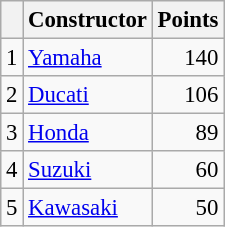<table class="wikitable" style="font-size: 95%;">
<tr>
<th></th>
<th>Constructor</th>
<th>Points</th>
</tr>
<tr>
<td align=center>1</td>
<td> <a href='#'>Yamaha</a></td>
<td align=right>140</td>
</tr>
<tr>
<td align=center>2</td>
<td> <a href='#'>Ducati</a></td>
<td align=right>106</td>
</tr>
<tr>
<td align=center>3</td>
<td> <a href='#'>Honda</a></td>
<td align=right>89</td>
</tr>
<tr>
<td align=center>4</td>
<td> <a href='#'>Suzuki</a></td>
<td align=right>60</td>
</tr>
<tr>
<td align=center>5</td>
<td> <a href='#'>Kawasaki</a></td>
<td align=right>50</td>
</tr>
</table>
